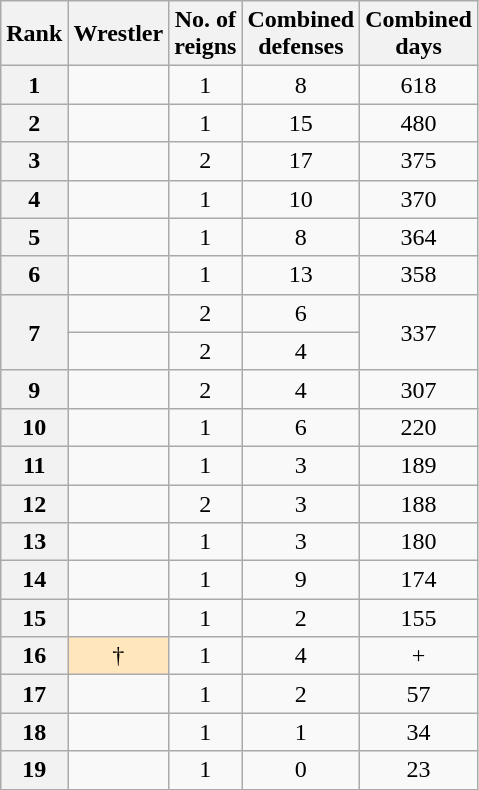<table class="wikitable sortable" style="text-align:center">
<tr>
<th>Rank</th>
<th>Wrestler</th>
<th>No. of<br>reigns</th>
<th>Combined<br>defenses</th>
<th data-sort-type="number">Combined<br>days</th>
</tr>
<tr>
<th>1</th>
<td></td>
<td>1</td>
<td>8</td>
<td>618</td>
</tr>
<tr>
<th>2</th>
<td></td>
<td>1</td>
<td>15</td>
<td>480</td>
</tr>
<tr>
<th>3</th>
<td></td>
<td>2</td>
<td>17</td>
<td>375</td>
</tr>
<tr>
<th>4</th>
<td></td>
<td>1</td>
<td>10</td>
<td>370</td>
</tr>
<tr>
<th>5</th>
<td></td>
<td>1</td>
<td>8</td>
<td>364</td>
</tr>
<tr>
<th>6</th>
<td></td>
<td>1</td>
<td>13</td>
<td>358</td>
</tr>
<tr>
<th rowspan=2>7</th>
<td></td>
<td>2</td>
<td>6</td>
<td rowspan=2>337</td>
</tr>
<tr>
<td></td>
<td>2</td>
<td>4</td>
</tr>
<tr>
<th>9</th>
<td></td>
<td>2</td>
<td>4</td>
<td>307</td>
</tr>
<tr>
<th>10</th>
<td></td>
<td>1</td>
<td>6</td>
<td>220</td>
</tr>
<tr>
<th>11</th>
<td></td>
<td>1</td>
<td>3</td>
<td>189</td>
</tr>
<tr>
<th>12</th>
<td></td>
<td>2</td>
<td>3</td>
<td>188</td>
</tr>
<tr>
<th>13</th>
<td></td>
<td>1</td>
<td>3</td>
<td>180</td>
</tr>
<tr>
<th>14</th>
<td></td>
<td>1</td>
<td>9</td>
<td>174</td>
</tr>
<tr>
<th>15</th>
<td></td>
<td>1</td>
<td>2</td>
<td>155</td>
</tr>
<tr>
<th>16</th>
<td style="background-color:#FFE6BD"> †</td>
<td>1</td>
<td>4</td>
<td>+</td>
</tr>
<tr>
<th>17</th>
<td></td>
<td>1</td>
<td>2</td>
<td>57</td>
</tr>
<tr>
<th>18</th>
<td></td>
<td>1</td>
<td>1</td>
<td>34</td>
</tr>
<tr>
<th>19</th>
<td></td>
<td>1</td>
<td>0</td>
<td>23</td>
</tr>
</table>
